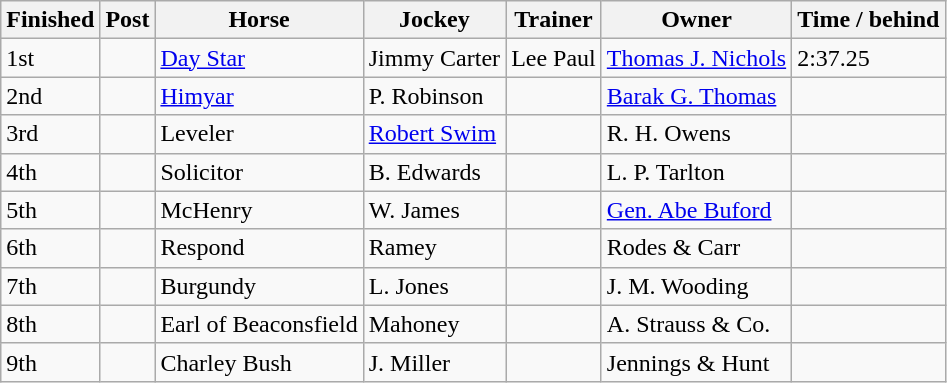<table class="wikitable">
<tr>
<th>Finished</th>
<th>Post</th>
<th>Horse</th>
<th>Jockey</th>
<th>Trainer</th>
<th>Owner</th>
<th>Time / behind</th>
</tr>
<tr>
<td>1st</td>
<td></td>
<td><a href='#'>Day Star</a></td>
<td>Jimmy Carter</td>
<td>Lee Paul</td>
<td><a href='#'>Thomas J. Nichols</a></td>
<td>2:37.25</td>
</tr>
<tr>
<td>2nd</td>
<td></td>
<td><a href='#'>Himyar</a></td>
<td>P. Robinson</td>
<td></td>
<td><a href='#'>Barak G. Thomas</a></td>
<td></td>
</tr>
<tr>
<td>3rd</td>
<td></td>
<td>Leveler</td>
<td><a href='#'>Robert Swim</a></td>
<td></td>
<td>R. H. Owens</td>
<td></td>
</tr>
<tr>
<td>4th</td>
<td></td>
<td>Solicitor</td>
<td>B. Edwards</td>
<td></td>
<td>L. P. Tarlton</td>
<td></td>
</tr>
<tr>
<td>5th</td>
<td></td>
<td>McHenry</td>
<td>W. James</td>
<td></td>
<td><a href='#'>Gen. Abe Buford</a></td>
<td></td>
</tr>
<tr>
<td>6th</td>
<td></td>
<td>Respond</td>
<td>Ramey</td>
<td></td>
<td>Rodes & Carr</td>
<td></td>
</tr>
<tr>
<td>7th</td>
<td></td>
<td>Burgundy</td>
<td>L. Jones</td>
<td></td>
<td>J. M. Wooding</td>
<td></td>
</tr>
<tr>
<td>8th</td>
<td></td>
<td>Earl of Beaconsfield</td>
<td>Mahoney</td>
<td></td>
<td>A. Strauss & Co.</td>
<td></td>
</tr>
<tr>
<td>9th</td>
<td></td>
<td>Charley Bush</td>
<td>J. Miller</td>
<td></td>
<td>Jennings & Hunt</td>
<td></td>
</tr>
</table>
